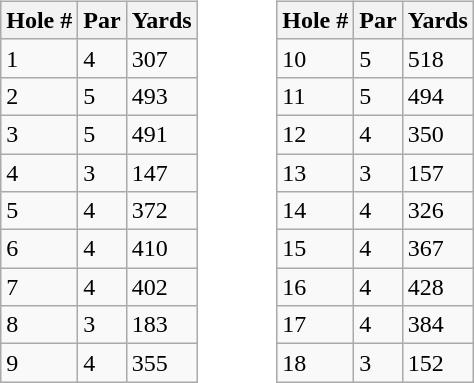<table align="center">
<tr>
<td><br><table class="wikitable">
<tr>
<th>Hole #</th>
<th>Par</th>
<th>Yards</th>
</tr>
<tr>
<td>1</td>
<td>4</td>
<td>307</td>
</tr>
<tr>
<td>2</td>
<td>5</td>
<td>493</td>
</tr>
<tr>
<td>3</td>
<td>5</td>
<td>491</td>
</tr>
<tr>
<td>4</td>
<td>3</td>
<td>147</td>
</tr>
<tr>
<td>5</td>
<td>4</td>
<td>372</td>
</tr>
<tr>
<td>6</td>
<td>4</td>
<td>410</td>
</tr>
<tr>
<td>7</td>
<td>4</td>
<td>402</td>
</tr>
<tr>
<td>8</td>
<td>3</td>
<td>183</td>
</tr>
<tr>
<td>9</td>
<td>4</td>
<td>355</td>
</tr>
</table>
</td>
<td>       </td>
<td><br><table class="wikitable">
<tr>
<th>Hole #</th>
<th>Par</th>
<th>Yards</th>
</tr>
<tr>
<td>10</td>
<td>5</td>
<td>518</td>
</tr>
<tr>
<td>11</td>
<td>5</td>
<td>494</td>
</tr>
<tr>
<td>12</td>
<td>4</td>
<td>350</td>
</tr>
<tr>
<td>13</td>
<td>3</td>
<td>157</td>
</tr>
<tr>
<td>14</td>
<td>4</td>
<td>326</td>
</tr>
<tr>
<td>15</td>
<td>4</td>
<td>367</td>
</tr>
<tr>
<td>16</td>
<td>4</td>
<td>428</td>
</tr>
<tr>
<td>17</td>
<td>4</td>
<td>384</td>
</tr>
<tr>
<td>18</td>
<td>3</td>
<td>152</td>
</tr>
</table>
</td>
</tr>
</table>
